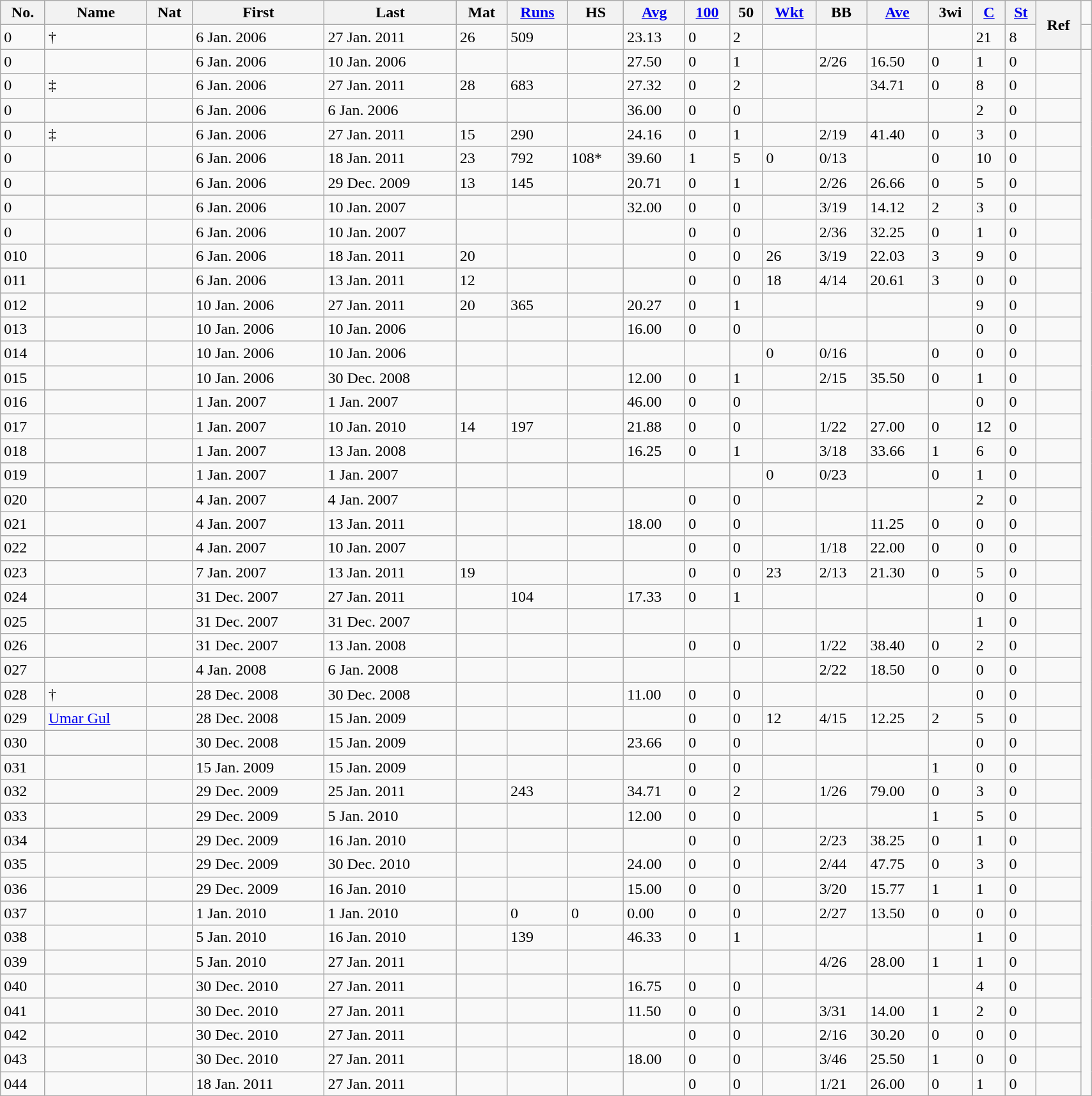<table class="wikitable sortable" width="90%">
<tr align="center">
<th>No.</th>
<th>Name</th>
<th>Nat</th>
<th>First</th>
<th>Last</th>
<th>Mat</th>
<th><a href='#'>Runs</a></th>
<th>HS</th>
<th><a href='#'>Avg</a></th>
<th><a href='#'>100</a></th>
<th>50</th>
<th><a href='#'>Wkt</a></th>
<th>BB</th>
<th><a href='#'>Ave</a></th>
<th>3wi</th>
<th><a href='#'>C</a></th>
<th><a href='#'>St</a></th>
<th class="unsortable" rowspan="2">Ref</th>
</tr>
<tr>
<td><span>0</span></td>
<td> †</td>
<td></td>
<td>6 Jan. 2006</td>
<td>27 Jan. 2011</td>
<td>26</td>
<td>509</td>
<td></td>
<td>23.13</td>
<td>0</td>
<td>2</td>
<td></td>
<td></td>
<td></td>
<td></td>
<td>21</td>
<td>8</td>
<td></td>
</tr>
<tr>
<td><span>0</span></td>
<td></td>
<td></td>
<td>6 Jan. 2006</td>
<td>10 Jan. 2006</td>
<td></td>
<td></td>
<td></td>
<td>27.50</td>
<td>0</td>
<td>1</td>
<td></td>
<td>2/26</td>
<td>16.50</td>
<td>0</td>
<td>1</td>
<td>0</td>
<td></td>
</tr>
<tr>
<td><span>0</span></td>
<td> ‡</td>
<td></td>
<td>6 Jan. 2006</td>
<td>27 Jan. 2011</td>
<td>28</td>
<td>683</td>
<td></td>
<td>27.32</td>
<td>0</td>
<td>2</td>
<td></td>
<td></td>
<td>34.71</td>
<td>0</td>
<td>8</td>
<td>0</td>
<td></td>
</tr>
<tr>
<td><span>0</span></td>
<td></td>
<td></td>
<td>6 Jan. 2006</td>
<td>6 Jan. 2006</td>
<td></td>
<td></td>
<td></td>
<td>36.00</td>
<td>0</td>
<td>0</td>
<td></td>
<td></td>
<td></td>
<td></td>
<td>2</td>
<td>0</td>
<td></td>
</tr>
<tr>
<td><span>0</span></td>
<td> ‡</td>
<td></td>
<td>6 Jan. 2006</td>
<td>27 Jan. 2011</td>
<td>15</td>
<td>290</td>
<td></td>
<td>24.16</td>
<td>0</td>
<td>1</td>
<td></td>
<td>2/19</td>
<td>41.40</td>
<td>0</td>
<td>3</td>
<td>0</td>
<td></td>
</tr>
<tr>
<td><span>0</span></td>
<td></td>
<td></td>
<td>6 Jan. 2006</td>
<td>18 Jan. 2011</td>
<td>23</td>
<td>792</td>
<td>108*</td>
<td>39.60</td>
<td>1</td>
<td>5</td>
<td>0</td>
<td>0/13</td>
<td></td>
<td>0</td>
<td>10</td>
<td>0</td>
<td></td>
</tr>
<tr>
<td><span>0</span></td>
<td></td>
<td></td>
<td>6 Jan. 2006</td>
<td>29 Dec. 2009</td>
<td>13</td>
<td>145</td>
<td></td>
<td>20.71</td>
<td>0</td>
<td>1</td>
<td></td>
<td>2/26</td>
<td>26.66</td>
<td>0</td>
<td>5</td>
<td>0</td>
<td></td>
</tr>
<tr>
<td><span>0</span></td>
<td></td>
<td></td>
<td>6 Jan. 2006</td>
<td>10 Jan. 2007</td>
<td></td>
<td></td>
<td></td>
<td>32.00</td>
<td>0</td>
<td>0</td>
<td></td>
<td>3/19</td>
<td>14.12</td>
<td>2</td>
<td>3</td>
<td>0</td>
<td></td>
</tr>
<tr>
<td><span>0</span></td>
<td></td>
<td></td>
<td>6 Jan. 2006</td>
<td>10 Jan. 2007</td>
<td></td>
<td></td>
<td></td>
<td></td>
<td>0</td>
<td>0</td>
<td></td>
<td>2/36</td>
<td>32.25</td>
<td>0</td>
<td>1</td>
<td>0</td>
<td></td>
</tr>
<tr>
<td><span>0</span>10</td>
<td></td>
<td></td>
<td>6 Jan. 2006</td>
<td>18 Jan. 2011</td>
<td>20</td>
<td></td>
<td></td>
<td></td>
<td>0</td>
<td>0</td>
<td>26</td>
<td>3/19</td>
<td>22.03</td>
<td>3</td>
<td>9</td>
<td>0</td>
<td></td>
</tr>
<tr>
<td><span>0</span>11</td>
<td></td>
<td></td>
<td>6 Jan. 2006</td>
<td>13 Jan. 2011</td>
<td>12</td>
<td></td>
<td></td>
<td></td>
<td>0</td>
<td>0</td>
<td>18</td>
<td>4/14</td>
<td>20.61</td>
<td>3</td>
<td>0</td>
<td>0</td>
<td></td>
</tr>
<tr>
<td><span>0</span>12</td>
<td></td>
<td></td>
<td>10 Jan. 2006</td>
<td>27 Jan. 2011</td>
<td>20</td>
<td>365</td>
<td></td>
<td>20.27</td>
<td>0</td>
<td>1</td>
<td></td>
<td></td>
<td></td>
<td></td>
<td>9</td>
<td>0</td>
<td></td>
</tr>
<tr>
<td><span>0</span>13</td>
<td></td>
<td></td>
<td>10 Jan. 2006</td>
<td>10 Jan. 2006</td>
<td></td>
<td></td>
<td></td>
<td>16.00</td>
<td>0</td>
<td>0</td>
<td></td>
<td></td>
<td></td>
<td></td>
<td>0</td>
<td>0</td>
<td></td>
</tr>
<tr>
<td><span>0</span>14</td>
<td></td>
<td></td>
<td>10 Jan. 2006</td>
<td>10 Jan. 2006</td>
<td></td>
<td></td>
<td></td>
<td></td>
<td></td>
<td></td>
<td>0</td>
<td>0/16</td>
<td></td>
<td>0</td>
<td>0</td>
<td>0</td>
<td></td>
</tr>
<tr>
<td><span>0</span>15</td>
<td></td>
<td></td>
<td>10 Jan. 2006</td>
<td>30 Dec. 2008</td>
<td></td>
<td></td>
<td></td>
<td>12.00</td>
<td>0</td>
<td>1</td>
<td></td>
<td>2/15</td>
<td>35.50</td>
<td>0</td>
<td>1</td>
<td>0</td>
<td></td>
</tr>
<tr>
<td><span>0</span>16</td>
<td></td>
<td></td>
<td>1 Jan. 2007</td>
<td>1 Jan. 2007</td>
<td></td>
<td></td>
<td></td>
<td>46.00</td>
<td>0</td>
<td>0</td>
<td></td>
<td></td>
<td></td>
<td></td>
<td>0</td>
<td>0</td>
<td></td>
</tr>
<tr>
<td><span>0</span>17</td>
<td></td>
<td></td>
<td>1 Jan. 2007</td>
<td>10 Jan. 2010</td>
<td>14</td>
<td>197</td>
<td></td>
<td>21.88</td>
<td>0</td>
<td>0</td>
<td></td>
<td>1/22</td>
<td>27.00</td>
<td>0</td>
<td>12</td>
<td>0</td>
<td></td>
</tr>
<tr>
<td><span>0</span>18</td>
<td></td>
<td></td>
<td>1 Jan. 2007</td>
<td>13 Jan. 2008</td>
<td></td>
<td></td>
<td></td>
<td>16.25</td>
<td>0</td>
<td>1</td>
<td></td>
<td>3/18</td>
<td>33.66</td>
<td>1</td>
<td>6</td>
<td>0</td>
<td></td>
</tr>
<tr>
<td><span>0</span>19</td>
<td></td>
<td></td>
<td>1 Jan. 2007</td>
<td>1 Jan. 2007</td>
<td></td>
<td></td>
<td></td>
<td></td>
<td></td>
<td></td>
<td>0</td>
<td>0/23</td>
<td></td>
<td>0</td>
<td>1</td>
<td>0</td>
<td></td>
</tr>
<tr>
<td><span>0</span>20</td>
<td></td>
<td></td>
<td>4 Jan. 2007</td>
<td>4 Jan. 2007</td>
<td></td>
<td></td>
<td></td>
<td></td>
<td>0</td>
<td>0</td>
<td></td>
<td></td>
<td></td>
<td></td>
<td>2</td>
<td>0</td>
<td></td>
</tr>
<tr>
<td><span>0</span>21</td>
<td></td>
<td></td>
<td>4 Jan. 2007</td>
<td>13 Jan. 2011</td>
<td></td>
<td></td>
<td></td>
<td>18.00</td>
<td>0</td>
<td>0</td>
<td></td>
<td></td>
<td>11.25</td>
<td>0</td>
<td>0</td>
<td>0</td>
<td></td>
</tr>
<tr>
<td><span>0</span>22</td>
<td></td>
<td></td>
<td>4 Jan. 2007</td>
<td>10 Jan. 2007</td>
<td></td>
<td></td>
<td></td>
<td></td>
<td>0</td>
<td>0</td>
<td></td>
<td>1/18</td>
<td>22.00</td>
<td>0</td>
<td>0</td>
<td>0</td>
<td></td>
</tr>
<tr>
<td><span>0</span>23</td>
<td></td>
<td></td>
<td>7 Jan. 2007</td>
<td>13 Jan. 2011</td>
<td>19</td>
<td></td>
<td></td>
<td></td>
<td>0</td>
<td>0</td>
<td>23</td>
<td>2/13</td>
<td>21.30</td>
<td>0</td>
<td>5</td>
<td>0</td>
<td></td>
</tr>
<tr>
<td><span>0</span>24</td>
<td></td>
<td></td>
<td>31 Dec. 2007</td>
<td>27 Jan. 2011</td>
<td></td>
<td>104</td>
<td></td>
<td>17.33</td>
<td>0</td>
<td>1</td>
<td></td>
<td></td>
<td></td>
<td></td>
<td>0</td>
<td>0</td>
<td></td>
</tr>
<tr>
<td><span>0</span>25</td>
<td></td>
<td></td>
<td>31 Dec. 2007</td>
<td>31 Dec. 2007</td>
<td></td>
<td></td>
<td></td>
<td></td>
<td></td>
<td></td>
<td></td>
<td></td>
<td></td>
<td></td>
<td>1</td>
<td>0</td>
<td></td>
</tr>
<tr>
<td><span>0</span>26</td>
<td></td>
<td></td>
<td>31 Dec. 2007</td>
<td>13 Jan. 2008</td>
<td></td>
<td></td>
<td></td>
<td></td>
<td>0</td>
<td>0</td>
<td></td>
<td>1/22</td>
<td>38.40</td>
<td>0</td>
<td>2</td>
<td>0</td>
<td></td>
</tr>
<tr>
<td><span>0</span>27</td>
<td></td>
<td></td>
<td>4 Jan. 2008</td>
<td>6 Jan. 2008</td>
<td></td>
<td></td>
<td></td>
<td></td>
<td></td>
<td></td>
<td></td>
<td>2/22</td>
<td>18.50</td>
<td>0</td>
<td>0</td>
<td>0</td>
<td></td>
</tr>
<tr>
<td><span>0</span>28</td>
<td> †</td>
<td></td>
<td>28 Dec. 2008</td>
<td>30 Dec. 2008</td>
<td></td>
<td></td>
<td></td>
<td>11.00</td>
<td>0</td>
<td>0</td>
<td></td>
<td></td>
<td></td>
<td></td>
<td>0</td>
<td>0</td>
<td></td>
</tr>
<tr>
<td><span>0</span>29</td>
<td><a href='#'>Umar Gul</a></td>
<td></td>
<td>28 Dec. 2008</td>
<td>15 Jan. 2009</td>
<td></td>
<td></td>
<td></td>
<td></td>
<td>0</td>
<td>0</td>
<td>12</td>
<td>4/15</td>
<td>12.25</td>
<td>2</td>
<td>5</td>
<td>0</td>
<td></td>
</tr>
<tr>
<td><span>0</span>30</td>
<td></td>
<td></td>
<td>30 Dec. 2008</td>
<td>15 Jan. 2009</td>
<td></td>
<td></td>
<td></td>
<td>23.66</td>
<td>0</td>
<td>0</td>
<td></td>
<td></td>
<td></td>
<td></td>
<td>0</td>
<td>0</td>
<td></td>
</tr>
<tr>
<td><span>0</span>31</td>
<td></td>
<td></td>
<td>15 Jan. 2009</td>
<td>15 Jan. 2009</td>
<td></td>
<td></td>
<td></td>
<td></td>
<td>0</td>
<td>0</td>
<td></td>
<td></td>
<td></td>
<td>1</td>
<td>0</td>
<td>0</td>
<td></td>
</tr>
<tr>
<td><span>0</span>32</td>
<td></td>
<td></td>
<td>29 Dec. 2009</td>
<td>25 Jan. 2011</td>
<td></td>
<td>243</td>
<td></td>
<td>34.71</td>
<td>0</td>
<td>2</td>
<td></td>
<td>1/26</td>
<td>79.00</td>
<td>0</td>
<td>3</td>
<td>0</td>
<td></td>
</tr>
<tr>
<td><span>0</span>33</td>
<td></td>
<td></td>
<td>29 Dec. 2009</td>
<td>5 Jan. 2010</td>
<td></td>
<td></td>
<td></td>
<td>12.00</td>
<td>0</td>
<td>0</td>
<td></td>
<td></td>
<td></td>
<td>1</td>
<td>5</td>
<td>0</td>
<td></td>
</tr>
<tr>
<td><span>0</span>34</td>
<td></td>
<td></td>
<td>29 Dec. 2009</td>
<td>16 Jan. 2010</td>
<td></td>
<td></td>
<td></td>
<td></td>
<td>0</td>
<td>0</td>
<td></td>
<td>2/23</td>
<td>38.25</td>
<td>0</td>
<td>1</td>
<td>0</td>
<td></td>
</tr>
<tr>
<td><span>0</span>35</td>
<td></td>
<td></td>
<td>29 Dec. 2009</td>
<td>30 Dec. 2010</td>
<td></td>
<td></td>
<td></td>
<td>24.00</td>
<td>0</td>
<td>0</td>
<td></td>
<td>2/44</td>
<td>47.75</td>
<td>0</td>
<td>3</td>
<td>0</td>
<td></td>
</tr>
<tr>
<td><span>0</span>36</td>
<td></td>
<td></td>
<td>29 Dec. 2009</td>
<td>16 Jan. 2010</td>
<td></td>
<td></td>
<td></td>
<td>15.00</td>
<td>0</td>
<td>0</td>
<td></td>
<td>3/20</td>
<td>15.77</td>
<td>1</td>
<td>1</td>
<td>0</td>
<td></td>
</tr>
<tr>
<td><span>0</span>37</td>
<td></td>
<td></td>
<td>1 Jan. 2010</td>
<td>1 Jan. 2010</td>
<td></td>
<td>0</td>
<td>0</td>
<td>0.00</td>
<td>0</td>
<td>0</td>
<td></td>
<td>2/27</td>
<td>13.50</td>
<td>0</td>
<td>0</td>
<td>0</td>
<td></td>
</tr>
<tr>
<td><span>0</span>38</td>
<td></td>
<td></td>
<td>5 Jan. 2010</td>
<td>16 Jan. 2010</td>
<td></td>
<td>139</td>
<td></td>
<td>46.33</td>
<td>0</td>
<td>1</td>
<td></td>
<td></td>
<td></td>
<td></td>
<td>1</td>
<td>0</td>
<td></td>
</tr>
<tr>
<td><span>0</span>39</td>
<td></td>
<td></td>
<td>5 Jan. 2010</td>
<td>27 Jan. 2011</td>
<td></td>
<td></td>
<td></td>
<td></td>
<td></td>
<td></td>
<td></td>
<td>4/26</td>
<td>28.00</td>
<td>1</td>
<td>1</td>
<td>0</td>
<td></td>
</tr>
<tr>
<td><span>0</span>40</td>
<td></td>
<td></td>
<td>30 Dec. 2010</td>
<td>27 Jan. 2011</td>
<td></td>
<td></td>
<td></td>
<td>16.75</td>
<td>0</td>
<td>0</td>
<td></td>
<td></td>
<td></td>
<td></td>
<td>4</td>
<td>0</td>
<td></td>
</tr>
<tr>
<td><span>0</span>41</td>
<td></td>
<td></td>
<td>30 Dec. 2010</td>
<td>27 Jan. 2011</td>
<td></td>
<td></td>
<td></td>
<td>11.50</td>
<td>0</td>
<td>0</td>
<td></td>
<td>3/31</td>
<td>14.00</td>
<td>1</td>
<td>2</td>
<td>0</td>
<td></td>
</tr>
<tr>
<td><span>0</span>42</td>
<td></td>
<td></td>
<td>30 Dec. 2010</td>
<td>27 Jan. 2011</td>
<td></td>
<td></td>
<td></td>
<td></td>
<td>0</td>
<td>0</td>
<td></td>
<td>2/16</td>
<td>30.20</td>
<td>0</td>
<td>0</td>
<td>0</td>
<td></td>
</tr>
<tr>
<td><span>0</span>43</td>
<td></td>
<td></td>
<td>30 Dec. 2010</td>
<td>27 Jan. 2011</td>
<td></td>
<td></td>
<td></td>
<td>18.00</td>
<td>0</td>
<td>0</td>
<td></td>
<td>3/46</td>
<td>25.50</td>
<td>1</td>
<td>0</td>
<td>0</td>
<td></td>
</tr>
<tr>
<td><span>0</span>44</td>
<td></td>
<td></td>
<td>18 Jan. 2011</td>
<td>27 Jan. 2011</td>
<td></td>
<td></td>
<td></td>
<td></td>
<td>0</td>
<td>0</td>
<td></td>
<td>1/21</td>
<td>26.00</td>
<td>0</td>
<td>1</td>
<td>0</td>
<td></td>
</tr>
</table>
